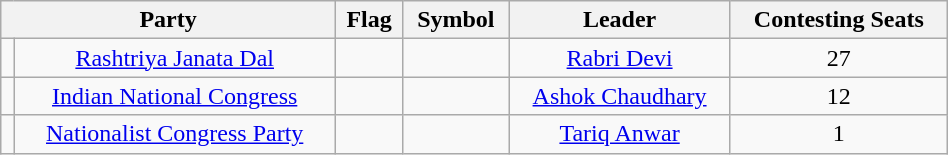<table class="wikitable " width="50%" style="text-align:center">
<tr>
<th colspan="2">Party</th>
<th>Flag</th>
<th>Symbol</th>
<th>Leader</th>
<th>Contesting Seats</th>
</tr>
<tr>
<td></td>
<td><a href='#'>Rashtriya Janata Dal</a></td>
<td></td>
<td></td>
<td><a href='#'>Rabri Devi</a></td>
<td>27</td>
</tr>
<tr>
<td></td>
<td><a href='#'>Indian National Congress</a></td>
<td></td>
<td></td>
<td><a href='#'>Ashok Chaudhary</a></td>
<td>12</td>
</tr>
<tr>
<td></td>
<td><a href='#'>Nationalist Congress Party</a></td>
<td></td>
<td></td>
<td><a href='#'>Tariq Anwar</a></td>
<td>1</td>
</tr>
</table>
